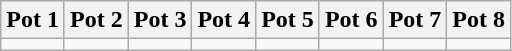<table class="wikitable">
<tr>
<th width=12.5%>Pot 1</th>
<th width=12.5%>Pot 2</th>
<th width=12.5%>Pot 3</th>
<th width=12.5%>Pot 4</th>
<th width=12.5%>Pot 5</th>
<th width=12.5%>Pot 6</th>
<th width=12.5%>Pot 7</th>
<th width=12.5%>Pot 8</th>
</tr>
<tr>
<td></td>
<td></td>
<td></td>
<td></td>
<td></td>
<td></td>
<td></td>
<td></td>
</tr>
</table>
